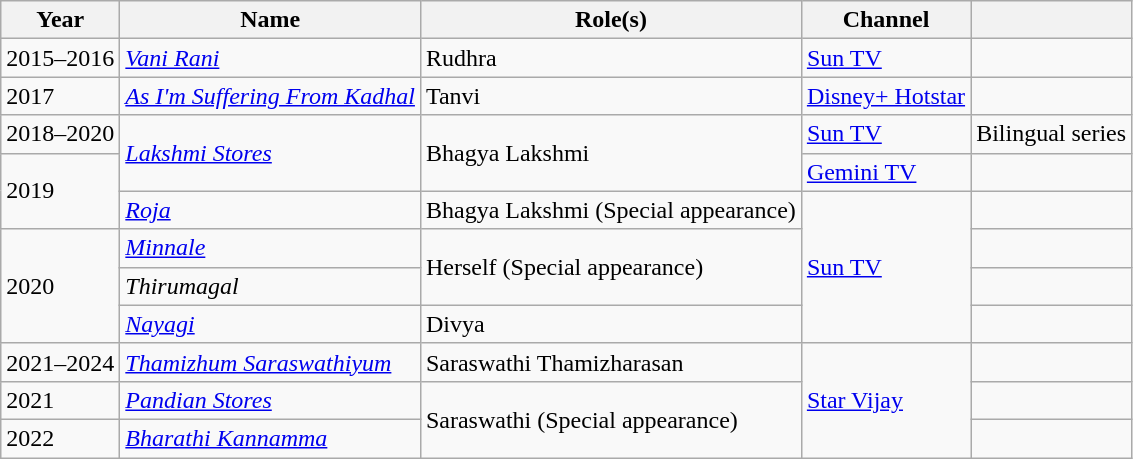<table class="wikitable sortable">
<tr>
<th>Year</th>
<th>Name</th>
<th>Role(s)</th>
<th>Channel</th>
<th></th>
</tr>
<tr>
<td>2015–2016</td>
<td><em><a href='#'>Vani Rani</a></em></td>
<td>Rudhra</td>
<td><a href='#'>Sun TV</a></td>
<td></td>
</tr>
<tr>
<td>2017</td>
<td><em><a href='#'>As I'm Suffering From Kadhal</a></em></td>
<td>Tanvi</td>
<td><a href='#'>Disney+ Hotstar</a></td>
<td></td>
</tr>
<tr>
<td>2018–2020</td>
<td rowspan="2"><em><a href='#'>Lakshmi Stores</a></em></td>
<td rowspan="2">Bhagya Lakshmi</td>
<td><a href='#'>Sun TV</a></td>
<td>Bilingual series</td>
</tr>
<tr>
<td rowspan="2">2019</td>
<td><a href='#'>Gemini TV</a></td>
<td></td>
</tr>
<tr>
<td><em><a href='#'>Roja</a></em></td>
<td>Bhagya Lakshmi (Special appearance)</td>
<td rowspan="4"><a href='#'>Sun TV</a></td>
<td></td>
</tr>
<tr>
<td rowspan="3">2020</td>
<td><em><a href='#'>Minnale</a></em></td>
<td rowspan="2">Herself (Special appearance)</td>
<td></td>
</tr>
<tr>
<td><em>Thirumagal</em></td>
<td></td>
</tr>
<tr>
<td><em><a href='#'>Nayagi</a></em></td>
<td>Divya</td>
<td></td>
</tr>
<tr>
<td>2021–2024</td>
<td><em><a href='#'>Thamizhum Saraswathiyum</a></em></td>
<td>Saraswathi Thamizharasan</td>
<td rowspan="3"><a href='#'>Star Vijay</a></td>
<td></td>
</tr>
<tr>
<td>2021</td>
<td><em><a href='#'>Pandian Stores</a></em></td>
<td rowspan="2">Saraswathi (Special appearance)</td>
<td></td>
</tr>
<tr>
<td>2022</td>
<td><a href='#'><em>Bharathi Kannamma</em></a></td>
<td></td>
</tr>
</table>
